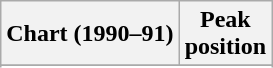<table class="wikitable plainrowheaders sortable" style="text-align:center;">
<tr>
<th scope="col">Chart (1990–91)</th>
<th scope="col">Peak<br>position</th>
</tr>
<tr>
</tr>
<tr>
</tr>
<tr>
</tr>
</table>
